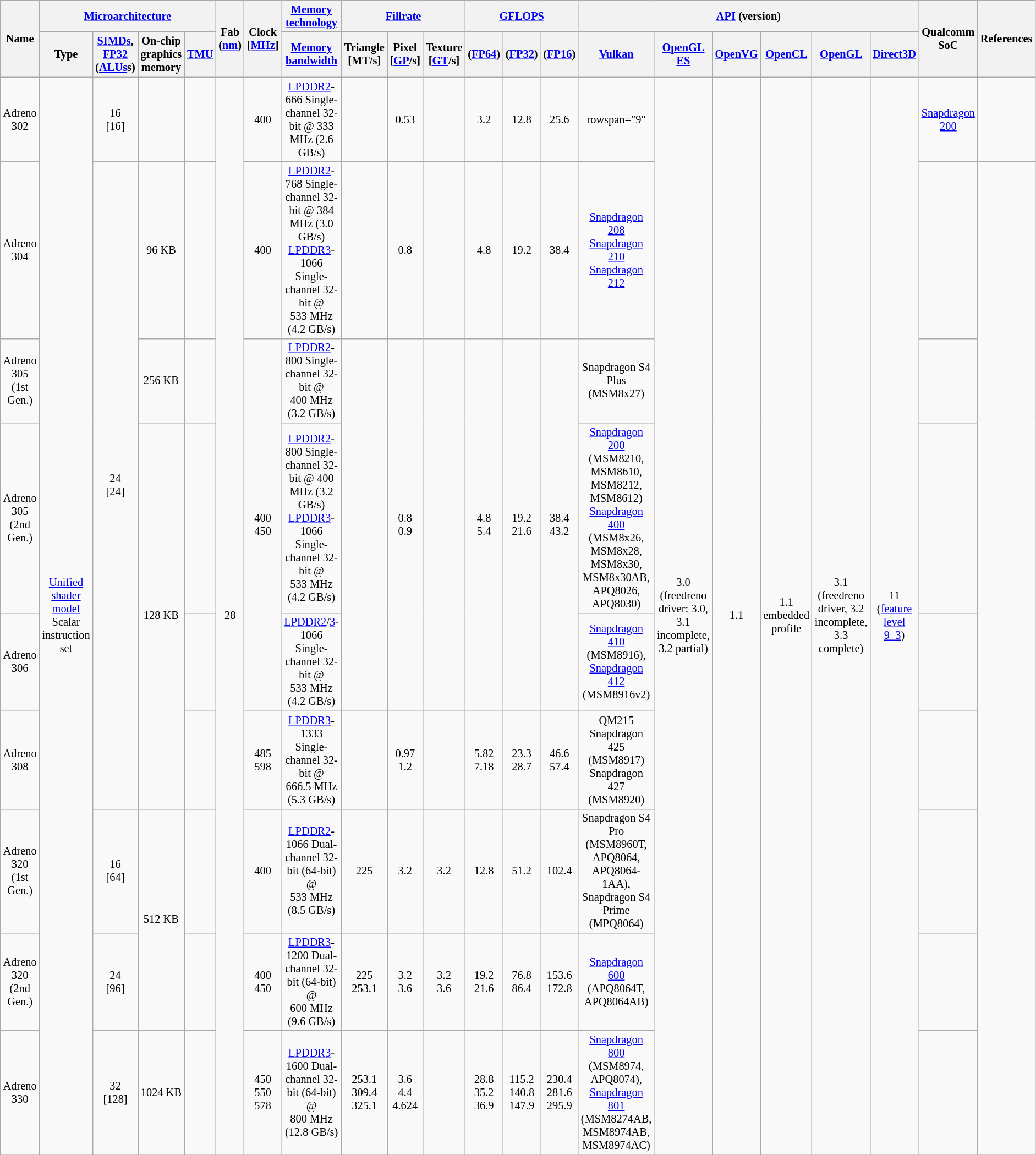<table class="wikitable" style="font-size: 85%; text-align: center">
<tr>
<th rowspan="2">Name</th>
<th colspan="4"><a href='#'>Microarchitecture</a></th>
<th rowspan="2">Fab (<a href='#'>nm</a>)</th>
<th rowspan="2">Clock [<a href='#'>MHz</a>]</th>
<th><a href='#'>Memory technology</a></th>
<th colspan="3"><a href='#'>Fillrate</a></th>
<th colspan="3"><a href='#'>GFLOPS</a></th>
<th colspan="6"><a href='#'>API</a> (version)</th>
<th rowspan="2">Qualcomm SoC</th>
<th rowspan="2">References</th>
</tr>
<tr>
<th>Type</th>
<th><a href='#'>SIMDs</a>, <a href='#'>FP32</a><br>(<a href='#'>ALUs</a>s)<br></th>
<th>On-chip graphics memory</th>
<th><a href='#'>TMU</a></th>
<th><a href='#'>Memory bandwidth</a></th>
<th>Triangle<br>[MT/s]</th>
<th>Pixel<br>[<a href='#'>GP</a>/s]</th>
<th>Texture<br>[<a href='#'>GT</a>/s]</th>
<th>(<a href='#'>FP64</a>)</th>
<th>(<a href='#'>FP32</a>)</th>
<th>(<a href='#'>FP16</a>)</th>
<th><a href='#'>Vulkan</a></th>
<th><a href='#'>OpenGL ES</a></th>
<th><a href='#'>OpenVG</a></th>
<th><a href='#'>OpenCL</a></th>
<th><a href='#'>OpenGL</a></th>
<th><a href='#'>Direct3D</a></th>
</tr>
<tr>
<td>Adreno 302</td>
<td rowspan="9"><a href='#'>Unified shader model</a><br>Scalar instruction set</td>
<td>16<br>[16]</td>
<td></td>
<td></td>
<td rowspan="9">28</td>
<td>400</td>
<td><a href='#'>LPDDR2</a>-666 Single-channel 32-bit @ 333 MHz (2.6 GB/s)</td>
<td></td>
<td>0.53</td>
<td></td>
<td>3.2</td>
<td>12.8</td>
<td>25.6</td>
<td>rowspan="9" </td>
<td rowspan="9">3.0 (freedreno driver: 3.0, 3.1 incomplete, 3.2 partial)</td>
<td rowspan="9">1.1</td>
<td rowspan="9">1.1 embedded profile</td>
<td rowspan="9">3.1 (freedreno driver, 3.2 incomplete, 3.3 complete)</td>
<td rowspan="9">11 <br>(<a href='#'>feature level 9_3</a>)</td>
<td><a href='#'>Snapdragon 200</a></td>
<td></td>
</tr>
<tr>
<td>Adreno 304</td>
<td rowspan="5">24<br>[24]</td>
<td>96 KB</td>
<td></td>
<td>400</td>
<td><a href='#'>LPDDR2</a>-768 Single-channel 32-bit @ 384 MHz (3.0 GB/s)<br><a href='#'>LPDDR3</a>-1066 Single-channel 32-bit @ 533 MHz (4.2 GB/s)</td>
<td></td>
<td>0.8</td>
<td></td>
<td>4.8</td>
<td>19.2</td>
<td>38.4</td>
<td><a href='#'>Snapdragon 208</a><br><a href='#'>Snapdragon 210</a><br><a href='#'>Snapdragon 212</a></td>
<td></td>
</tr>
<tr>
<td>Adreno 305 (1st Gen.)</td>
<td>256 KB</td>
<td></td>
<td rowspan="3">400<br>450</td>
<td><a href='#'>LPDDR2</a>-800 Single-channel 32-bit @ 400 MHz (3.2 GB/s)</td>
<td rowspan="3"></td>
<td rowspan="3">0.8<br>0.9</td>
<td rowspan="3"></td>
<td rowspan="3">4.8<br>5.4</td>
<td rowspan="3">19.2<br>21.6</td>
<td rowspan="3">38.4<br>43.2</td>
<td>Snapdragon S4 Plus (MSM8x27)</td>
<td></td>
</tr>
<tr>
<td>Adreno 305 (2nd Gen.)</td>
<td rowspan="3">128 KB</td>
<td></td>
<td><a href='#'>LPDDR2</a>-800 Single-channel 32-bit @ 400 MHz (3.2 GB/s)<br><a href='#'>LPDDR3</a>-1066 Single-channel 32-bit @ 533 MHz (4.2 GB/s)</td>
<td><a href='#'>Snapdragon 200</a> (MSM8210, MSM8610, MSM8212, MSM8612)<br> <a href='#'>Snapdragon 400</a> (MSM8x26, MSM8x28, MSM8x30, MSM8x30AB, APQ8026, APQ8030)</td>
<td><br></td>
</tr>
<tr>
<td>Adreno 306</td>
<td></td>
<td><a href='#'>LPDDR2</a>/<a href='#'>3</a>-1066 Single-channel 32-bit @ 533 MHz (4.2 GB/s)</td>
<td><a href='#'>Snapdragon 410</a> (MSM8916), <a href='#'>Snapdragon 412</a> (MSM8916v2)</td>
<td></td>
</tr>
<tr>
<td>Adreno 308</td>
<td></td>
<td>485<br>598</td>
<td><a href='#'>LPDDR3</a>-1333 Single-channel 32-bit @ 666.5 MHz (5.3 GB/s)</td>
<td></td>
<td>0.97<br>1.2</td>
<td></td>
<td>5.82<br>7.18</td>
<td>23.3<br>28.7</td>
<td>46.6<br>57.4</td>
<td>QM215<br>Snapdragon 425 (MSM8917)<br>Snapdragon 427 (MSM8920)</td>
<td></td>
</tr>
<tr>
<td>Adreno 320 (1st Gen.)</td>
<td>16<br>[64]</td>
<td rowspan="2">512 KB</td>
<td></td>
<td>400</td>
<td><a href='#'>LPDDR2</a>-1066 Dual-channel 32-bit (64-bit) @ 533 MHz (8.5 GB/s)</td>
<td>225</td>
<td>3.2</td>
<td>3.2</td>
<td>12.8</td>
<td>51.2</td>
<td>102.4</td>
<td>Snapdragon S4 Pro (MSM8960T, APQ8064, APQ8064-1AA), Snapdragon S4 Prime (MPQ8064)</td>
<td></td>
</tr>
<tr>
<td>Adreno 320 (2nd Gen.)</td>
<td>24<br>[96]</td>
<td></td>
<td>400<br>450</td>
<td><a href='#'>LPDDR3</a>-1200 Dual-channel 32-bit (64-bit) @ 600 MHz (9.6 GB/s)</td>
<td>225<br>253.1</td>
<td>3.2<br>3.6</td>
<td>3.2<br>3.6</td>
<td>19.2<br>21.6</td>
<td>76.8<br>86.4</td>
<td>153.6<br>172.8</td>
<td><a href='#'>Snapdragon 600</a> (APQ8064T, APQ8064AB)</td>
<td></td>
</tr>
<tr>
<td>Adreno 330</td>
<td>32<br>[128]</td>
<td>1024 KB</td>
<td></td>
<td>450<br>550<br>578</td>
<td><a href='#'>LPDDR3</a>-1600 Dual-channel 32-bit (64-bit) @ 800 MHz (12.8 GB/s)</td>
<td>253.1<br>309.4<br>325.1</td>
<td>3.6<br>4.4<br>4.624</td>
<td></td>
<td>28.8<br>35.2<br>36.9</td>
<td>115.2<br>140.8<br>147.9</td>
<td>230.4<br>281.6<br>295.9</td>
<td><a href='#'>Snapdragon 800</a> (MSM8974, APQ8074), <a href='#'>Snapdragon 801</a> (MSM8274AB, MSM8974AB, MSM8974AC)</td>
<td></td>
</tr>
</table>
